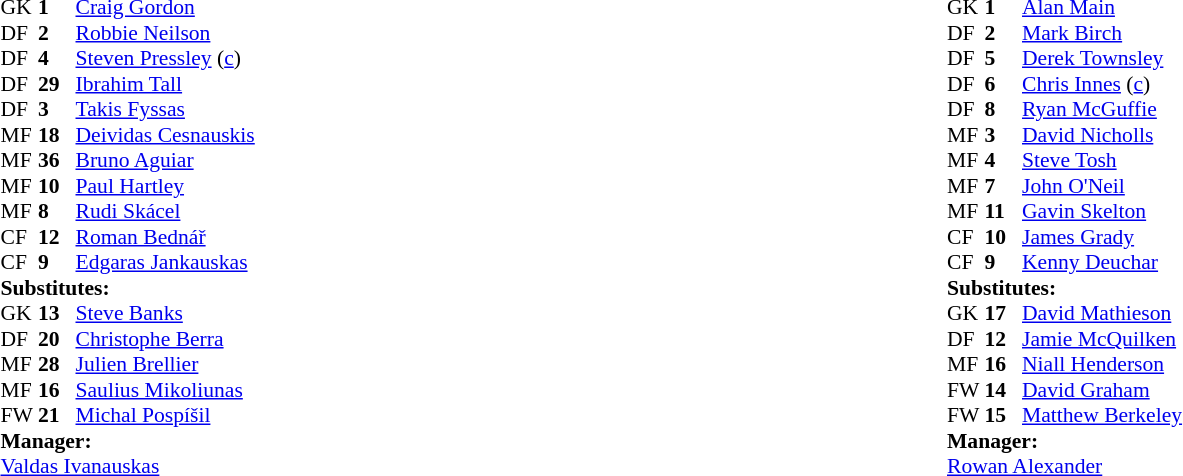<table width="100%">
<tr>
<td valign="top" width="50%"><br><table style="font-size: 90%" cellspacing="0" cellpadding="0">
<tr>
<th width="25"></th>
<th width="25"></th>
</tr>
<tr>
<td>GK</td>
<td><strong>1</strong></td>
<td> <a href='#'>Craig Gordon</a></td>
</tr>
<tr>
<td>DF</td>
<td><strong>2</strong></td>
<td> <a href='#'>Robbie Neilson</a></td>
</tr>
<tr>
<td>DF</td>
<td><strong>4</strong></td>
<td> <a href='#'>Steven Pressley</a> (<a href='#'>c</a>)</td>
</tr>
<tr>
<td>DF</td>
<td><strong>29</strong></td>
<td> <a href='#'>Ibrahim Tall</a></td>
</tr>
<tr>
<td>DF</td>
<td><strong>3</strong></td>
<td> <a href='#'>Takis Fyssas</a></td>
<td></td>
</tr>
<tr>
<td>MF</td>
<td><strong>18</strong></td>
<td> <a href='#'>Deividas Cesnauskis</a></td>
<td></td>
<td></td>
</tr>
<tr>
<td>MF</td>
<td><strong>36</strong></td>
<td> <a href='#'>Bruno Aguiar</a></td>
<td></td>
<td></td>
</tr>
<tr>
<td>MF</td>
<td><strong>10</strong></td>
<td> <a href='#'>Paul Hartley</a></td>
<td></td>
</tr>
<tr>
<td>MF</td>
<td><strong>8</strong></td>
<td> <a href='#'>Rudi Skácel</a></td>
<td></td>
</tr>
<tr>
<td>CF</td>
<td><strong>12</strong></td>
<td> <a href='#'>Roman Bednář</a></td>
<td></td>
<td></td>
</tr>
<tr>
<td>CF</td>
<td><strong>9</strong></td>
<td> <a href='#'>Edgaras Jankauskas</a></td>
</tr>
<tr>
<td colspan=4><strong>Substitutes:</strong></td>
</tr>
<tr>
<td>GK</td>
<td><strong>13</strong></td>
<td> <a href='#'>Steve Banks</a></td>
</tr>
<tr>
<td>DF</td>
<td><strong>20</strong></td>
<td> <a href='#'>Christophe Berra</a></td>
</tr>
<tr>
<td>MF</td>
<td><strong>28</strong></td>
<td> <a href='#'>Julien Brellier</a></td>
<td></td>
<td></td>
</tr>
<tr>
<td>MF</td>
<td><strong>16</strong></td>
<td> <a href='#'>Saulius Mikoliunas</a></td>
<td></td>
<td></td>
</tr>
<tr>
<td>FW</td>
<td><strong>21</strong></td>
<td> <a href='#'>Michal Pospíšil</a></td>
<td></td>
<td></td>
</tr>
<tr>
<td colspan=4><strong>Manager:</strong></td>
</tr>
<tr>
<td colspan="4"> <a href='#'>Valdas Ivanauskas</a></td>
</tr>
</table>
</td>
<td valign="top" width="50%"><br><table style="font-size: 90%" cellspacing="0" cellpadding="0">
<tr>
<th width="25"></th>
<th width="25"></th>
</tr>
<tr>
<td>GK</td>
<td><strong>1</strong></td>
<td> <a href='#'>Alan Main</a></td>
</tr>
<tr>
<td>DF</td>
<td><strong>2</strong></td>
<td> <a href='#'>Mark Birch</a></td>
<td></td>
</tr>
<tr>
<td>DF</td>
<td><strong>5</strong></td>
<td> <a href='#'>Derek Townsley</a></td>
</tr>
<tr>
<td>DF</td>
<td><strong>6</strong></td>
<td> <a href='#'>Chris Innes</a> (<a href='#'>c</a>)</td>
</tr>
<tr>
<td>DF</td>
<td><strong>8</strong></td>
<td> <a href='#'>Ryan McGuffie</a></td>
</tr>
<tr>
<td>MF</td>
<td><strong>3</strong></td>
<td> <a href='#'>David Nicholls</a></td>
<td></td>
<td></td>
</tr>
<tr>
<td>MF</td>
<td><strong>4</strong></td>
<td> <a href='#'>Steve Tosh</a></td>
<td></td>
</tr>
<tr>
<td>MF</td>
<td><strong>7</strong></td>
<td> <a href='#'>John O'Neil</a></td>
</tr>
<tr>
<td>MF</td>
<td><strong>11</strong></td>
<td> <a href='#'>Gavin Skelton</a></td>
</tr>
<tr>
<td>CF</td>
<td><strong>10</strong></td>
<td> <a href='#'>James Grady</a></td>
</tr>
<tr>
<td>CF</td>
<td><strong>9</strong></td>
<td> <a href='#'>Kenny Deuchar</a></td>
<td></td>
<td></td>
</tr>
<tr>
<td colspan=4><strong>Substitutes:</strong></td>
</tr>
<tr>
<td>GK</td>
<td><strong>17</strong></td>
<td> <a href='#'>David Mathieson</a></td>
</tr>
<tr>
<td>DF</td>
<td><strong>12</strong></td>
<td> <a href='#'>Jamie McQuilken</a></td>
<td></td>
<td></td>
</tr>
<tr>
<td>MF</td>
<td><strong>16</strong></td>
<td> <a href='#'>Niall Henderson</a></td>
</tr>
<tr>
<td>FW</td>
<td><strong>14</strong></td>
<td> <a href='#'>David Graham</a></td>
<td></td>
<td></td>
</tr>
<tr>
<td>FW</td>
<td><strong>15</strong></td>
<td> <a href='#'>Matthew Berkeley</a></td>
</tr>
<tr>
<td colspan=4><strong>Manager:</strong></td>
</tr>
<tr>
<td colspan="4"> <a href='#'>Rowan Alexander</a></td>
</tr>
</table>
</td>
</tr>
</table>
